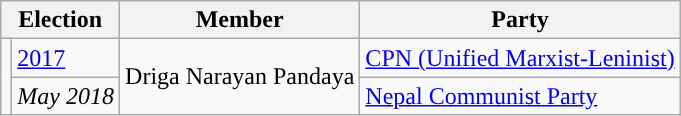<table class="wikitable">
<tr>
<th colspan="2">Election</th>
<th>Member</th>
<th>Party</th>
</tr>
<tr>
<td rowspan="2" style="background-color:"></td>
<td><a href='#'>2017</a></td>
<td rowspan="2">Driga Narayan Pandaya</td>
<td><a href='#'>CPN (Unified Marxist-Leninist)</a></td>
</tr>
<tr>
<td><em>May 2018</em></td>
<td><a href='#'>Nepal Communist Party</a></td>
</tr>
</table>
